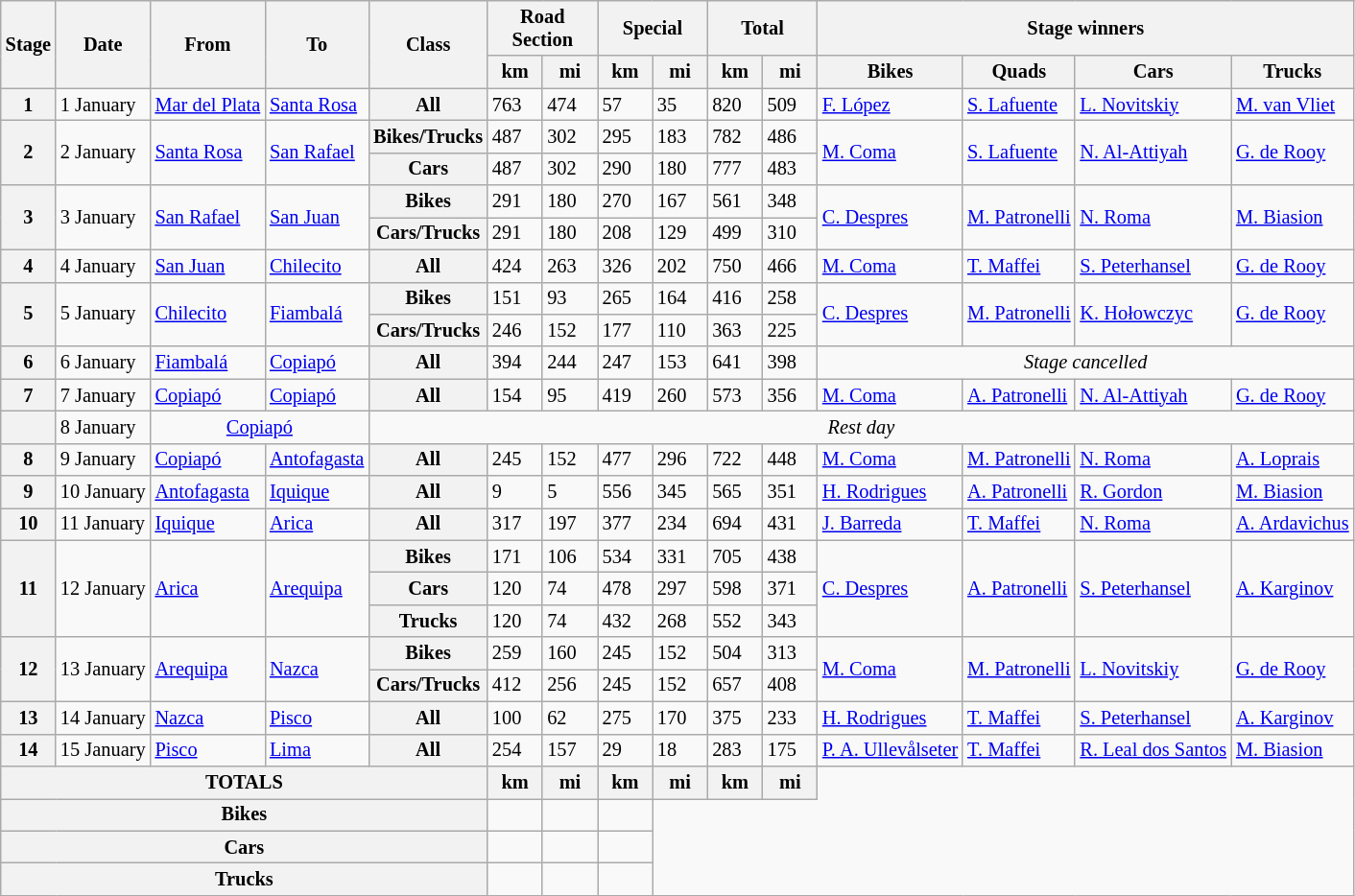<table class="wikitable" style="font-size:85%">
<tr>
<th rowspan="2">Stage</th>
<th rowspan="2">Date</th>
<th rowspan="2">From</th>
<th rowspan="2">To</th>
<th rowspan="2">Class</th>
<th colspan="2" width="70px">Road Section</th>
<th colspan="2" width="70px">Special</th>
<th colspan="2" width="70px">Total</th>
<th colspan="4">Stage winners</th>
</tr>
<tr>
<th>km</th>
<th>mi</th>
<th>km</th>
<th>mi</th>
<th>km</th>
<th>mi</th>
<th>Bikes</th>
<th>Quads</th>
<th>Cars</th>
<th>Trucks</th>
</tr>
<tr>
<th>1</th>
<td>1 January</td>
<td> <a href='#'>Mar del Plata</a></td>
<td> <a href='#'>Santa Rosa</a></td>
<th>All</th>
<td>763</td>
<td>474</td>
<td>57</td>
<td>35</td>
<td>820</td>
<td>509</td>
<td> <a href='#'>F. López</a></td>
<td> <a href='#'>S. Lafuente</a></td>
<td> <a href='#'>L. Novitskiy</a></td>
<td> <a href='#'>M. van Vliet</a></td>
</tr>
<tr>
<th rowspan="2">2</th>
<td rowspan="2">2 January</td>
<td rowspan="2"> <a href='#'>Santa Rosa</a></td>
<td rowspan="2"> <a href='#'>San Rafael</a></td>
<th>Bikes/Trucks</th>
<td>487</td>
<td>302</td>
<td>295</td>
<td>183</td>
<td>782</td>
<td>486</td>
<td rowspan=2> <a href='#'>M. Coma</a></td>
<td rowspan=2> <a href='#'>S. Lafuente</a></td>
<td rowspan=2> <a href='#'>N. Al-Attiyah</a></td>
<td rowspan=2> <a href='#'>G. de Rooy</a></td>
</tr>
<tr>
<th>Cars</th>
<td>487</td>
<td>302</td>
<td>290</td>
<td>180</td>
<td>777</td>
<td>483</td>
</tr>
<tr>
<th rowspan="2">3</th>
<td rowspan="2">3 January</td>
<td rowspan="2"> <a href='#'>San Rafael</a></td>
<td rowspan="2"> <a href='#'>San Juan</a></td>
<th>Bikes</th>
<td>291</td>
<td>180</td>
<td>270</td>
<td>167</td>
<td>561</td>
<td>348</td>
<td rowspan=2> <a href='#'>C. Despres</a></td>
<td rowspan=2> <a href='#'>M. Patronelli</a></td>
<td rowspan=2> <a href='#'>N. Roma</a></td>
<td rowspan=2> <a href='#'>M. Biasion</a></td>
</tr>
<tr>
<th>Cars/Trucks</th>
<td>291</td>
<td>180</td>
<td>208</td>
<td>129</td>
<td>499</td>
<td>310</td>
</tr>
<tr>
<th>4</th>
<td>4 January</td>
<td> <a href='#'>San Juan</a></td>
<td> <a href='#'>Chilecito</a></td>
<th>All</th>
<td>424</td>
<td>263</td>
<td>326</td>
<td>202</td>
<td>750</td>
<td>466</td>
<td> <a href='#'>M. Coma</a></td>
<td> <a href='#'>T. Maffei</a></td>
<td> <a href='#'>S. Peterhansel</a></td>
<td> <a href='#'>G. de Rooy</a></td>
</tr>
<tr>
<th rowspan="2">5</th>
<td rowspan="2">5 January</td>
<td rowspan="2"> <a href='#'>Chilecito</a></td>
<td rowspan="2"> <a href='#'>Fiambalá</a></td>
<th>Bikes</th>
<td>151</td>
<td>93</td>
<td>265</td>
<td>164</td>
<td>416</td>
<td>258</td>
<td rowspan=2> <a href='#'>C. Despres</a></td>
<td rowspan=2> <a href='#'>M. Patronelli</a></td>
<td rowspan=2> <a href='#'>K. Hołowczyc</a></td>
<td rowspan=2> <a href='#'>G. de Rooy</a></td>
</tr>
<tr>
<th>Cars/Trucks</th>
<td>246</td>
<td>152</td>
<td>177</td>
<td>110</td>
<td>363</td>
<td>225</td>
</tr>
<tr>
<th>6</th>
<td>6 January</td>
<td> <a href='#'>Fiambalá</a></td>
<td> <a href='#'>Copiapó</a></td>
<th>All</th>
<td>394</td>
<td>244</td>
<td>247</td>
<td>153</td>
<td>641</td>
<td>398</td>
<td colspan=4 align=center><em>Stage cancelled</em></td>
</tr>
<tr>
<th>7</th>
<td>7 January</td>
<td> <a href='#'>Copiapó</a></td>
<td> <a href='#'>Copiapó</a></td>
<th>All</th>
<td>154</td>
<td>95</td>
<td>419</td>
<td>260</td>
<td>573</td>
<td>356</td>
<td> <a href='#'>M. Coma</a></td>
<td> <a href='#'>A. Patronelli</a></td>
<td> <a href='#'>N. Al-Attiyah</a></td>
<td> <a href='#'>G. de Rooy</a></td>
</tr>
<tr>
<th></th>
<td>8 January</td>
<td colspan=2 align=center> <a href='#'>Copiapó</a></td>
<td colspan=11 align=center><em>Rest day</em></td>
</tr>
<tr>
<th>8</th>
<td>9 January</td>
<td> <a href='#'>Copiapó</a></td>
<td> <a href='#'>Antofagasta</a></td>
<th>All</th>
<td>245</td>
<td>152</td>
<td>477</td>
<td>296</td>
<td>722</td>
<td>448</td>
<td> <a href='#'>M. Coma</a></td>
<td> <a href='#'>M. Patronelli</a></td>
<td> <a href='#'>N. Roma</a></td>
<td> <a href='#'>A. Loprais</a></td>
</tr>
<tr>
<th>9</th>
<td>10 January</td>
<td> <a href='#'>Antofagasta</a></td>
<td> <a href='#'>Iquique</a></td>
<th>All</th>
<td>9</td>
<td>5</td>
<td>556</td>
<td>345</td>
<td>565</td>
<td>351</td>
<td> <a href='#'>H. Rodrigues</a></td>
<td> <a href='#'>A. Patronelli</a></td>
<td> <a href='#'>R. Gordon</a></td>
<td> <a href='#'>M. Biasion</a></td>
</tr>
<tr>
<th>10</th>
<td>11 January</td>
<td> <a href='#'>Iquique</a></td>
<td> <a href='#'>Arica</a></td>
<th>All</th>
<td>317</td>
<td>197</td>
<td>377</td>
<td>234</td>
<td>694</td>
<td>431</td>
<td> <a href='#'>J. Barreda</a></td>
<td> <a href='#'>T. Maffei</a></td>
<td> <a href='#'>N. Roma</a></td>
<td> <a href='#'>A. Ardavichus</a></td>
</tr>
<tr>
<th rowspan="3">11</th>
<td rowspan="3">12 January</td>
<td rowspan="3"> <a href='#'>Arica</a></td>
<td rowspan="3"> <a href='#'>Arequipa</a></td>
<th>Bikes</th>
<td>171</td>
<td>106</td>
<td>534</td>
<td>331</td>
<td>705</td>
<td>438</td>
<td rowspan=3> <a href='#'>C. Despres</a></td>
<td rowspan=3> <a href='#'>A. Patronelli</a></td>
<td rowspan=3> <a href='#'>S. Peterhansel</a> </td>
<td rowspan=3> <a href='#'>A. Karginov</a></td>
</tr>
<tr>
<th>Cars</th>
<td>120</td>
<td>74</td>
<td>478</td>
<td>297</td>
<td>598</td>
<td>371</td>
</tr>
<tr>
<th>Trucks</th>
<td>120</td>
<td>74</td>
<td>432</td>
<td>268</td>
<td>552</td>
<td>343</td>
</tr>
<tr>
<th rowspan="2">12</th>
<td rowspan="2">13 January</td>
<td rowspan="2"> <a href='#'>Arequipa</a></td>
<td rowspan="2"> <a href='#'>Nazca</a></td>
<th>Bikes</th>
<td>259</td>
<td>160</td>
<td>245</td>
<td>152</td>
<td>504</td>
<td>313</td>
<td rowspan=2> <a href='#'>M. Coma</a></td>
<td rowspan=2> <a href='#'>M. Patronelli</a></td>
<td rowspan=2> <a href='#'>L. Novitskiy</a></td>
<td rowspan=2> <a href='#'>G. de Rooy</a></td>
</tr>
<tr>
<th>Cars/Trucks</th>
<td>412</td>
<td>256</td>
<td>245</td>
<td>152</td>
<td>657</td>
<td>408</td>
</tr>
<tr>
<th>13</th>
<td>14 January</td>
<td> <a href='#'>Nazca</a></td>
<td> <a href='#'>Pisco</a></td>
<th>All</th>
<td>100</td>
<td>62</td>
<td>275</td>
<td>170</td>
<td>375</td>
<td>233</td>
<td> <a href='#'>H. Rodrigues</a></td>
<td> <a href='#'>T. Maffei</a></td>
<td> <a href='#'>S. Peterhansel</a></td>
<td> <a href='#'>A. Karginov</a></td>
</tr>
<tr>
<th>14</th>
<td>15 January</td>
<td> <a href='#'>Pisco</a></td>
<td> <a href='#'>Lima</a></td>
<th>All</th>
<td>254</td>
<td>157</td>
<td>29</td>
<td>18</td>
<td>283</td>
<td>175</td>
<td> <a href='#'>P. A. Ullevålseter</a></td>
<td> <a href='#'>T. Maffei</a></td>
<td> <a href='#'>R. Leal dos Santos</a></td>
<td> <a href='#'>M. Biasion</a></td>
</tr>
<tr>
<th colspan="5"><strong>TOTALS</strong></th>
<th>km</th>
<th>mi</th>
<th>km</th>
<th>mi</th>
<th>km</th>
<th>mi</th>
</tr>
<tr>
<th colspan="5">Bikes</th>
<td></td>
<td></td>
<td></td>
</tr>
<tr>
<th colspan="5">Cars</th>
<td></td>
<td></td>
<td></td>
</tr>
<tr>
<th colspan="5">Trucks</th>
<td></td>
<td></td>
<td></td>
</tr>
</table>
